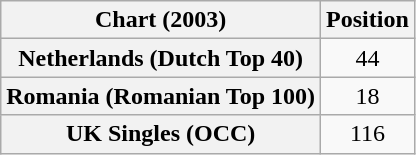<table class="wikitable sortable plainrowheaders" style="text-align:center">
<tr>
<th>Chart (2003)</th>
<th>Position</th>
</tr>
<tr>
<th scope="row">Netherlands (Dutch Top 40)</th>
<td>44</td>
</tr>
<tr>
<th scope="row">Romania (Romanian Top 100)</th>
<td>18</td>
</tr>
<tr>
<th scope="row">UK Singles (OCC)</th>
<td>116</td>
</tr>
</table>
